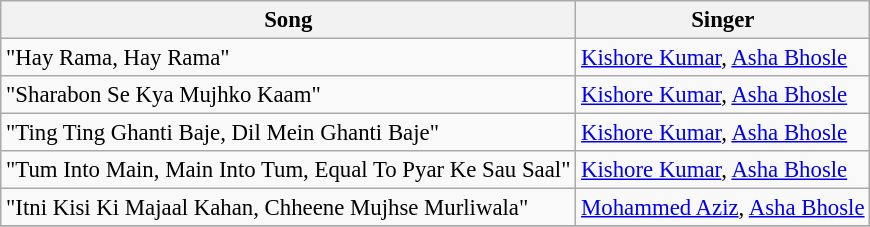<table class="wikitable" style="font-size:95%;">
<tr>
<th>Song</th>
<th>Singer</th>
</tr>
<tr>
<td>"Hay Rama, Hay Rama"</td>
<td><a href='#'>Kishore Kumar</a>, <a href='#'>Asha Bhosle</a></td>
</tr>
<tr>
<td>"Sharabon Se Kya Mujhko Kaam"</td>
<td><a href='#'>Kishore Kumar</a>, <a href='#'>Asha Bhosle</a></td>
</tr>
<tr>
<td>"Ting Ting Ghanti Baje, Dil Mein Ghanti Baje"</td>
<td><a href='#'>Kishore Kumar</a>, <a href='#'>Asha Bhosle</a></td>
</tr>
<tr>
<td>"Tum Into Main, Main Into Tum, Equal To Pyar Ke Sau Saal"</td>
<td><a href='#'>Kishore Kumar</a>, <a href='#'>Asha Bhosle</a></td>
</tr>
<tr>
<td>"Itni Kisi Ki Majaal Kahan, Chheene Mujhse Murliwala"</td>
<td><a href='#'>Mohammed Aziz</a>, <a href='#'>Asha Bhosle</a></td>
</tr>
<tr>
</tr>
</table>
